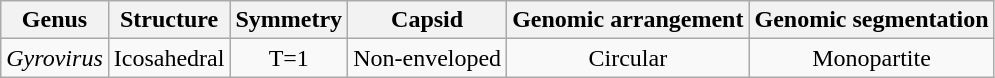<table class="wikitable sortable" style="text-align:center">
<tr>
<th>Genus</th>
<th>Structure</th>
<th>Symmetry</th>
<th>Capsid</th>
<th>Genomic arrangement</th>
<th>Genomic segmentation</th>
</tr>
<tr>
<td><em>Gyrovirus</em></td>
<td>Icosahedral</td>
<td>T=1</td>
<td>Non-enveloped</td>
<td>Circular</td>
<td>Monopartite</td>
</tr>
</table>
